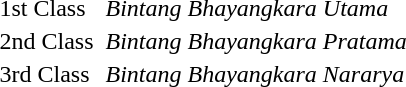<table>
<tr>
<td>1st Class</td>
<td></td>
<td><em>Bintang Bhayangkara Utama</em></td>
</tr>
<tr>
<td>2nd Class</td>
<td></td>
<td><em>Bintang Bhayangkara Pratama</em></td>
</tr>
<tr>
<td>3rd Class</td>
<td></td>
<td><em>Bintang Bhayangkara Nararya</em></td>
</tr>
</table>
